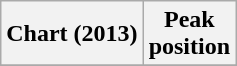<table class="wikitable plainrowheaders">
<tr>
<th>Chart (2013)</th>
<th>Peak<br>position</th>
</tr>
<tr>
</tr>
</table>
